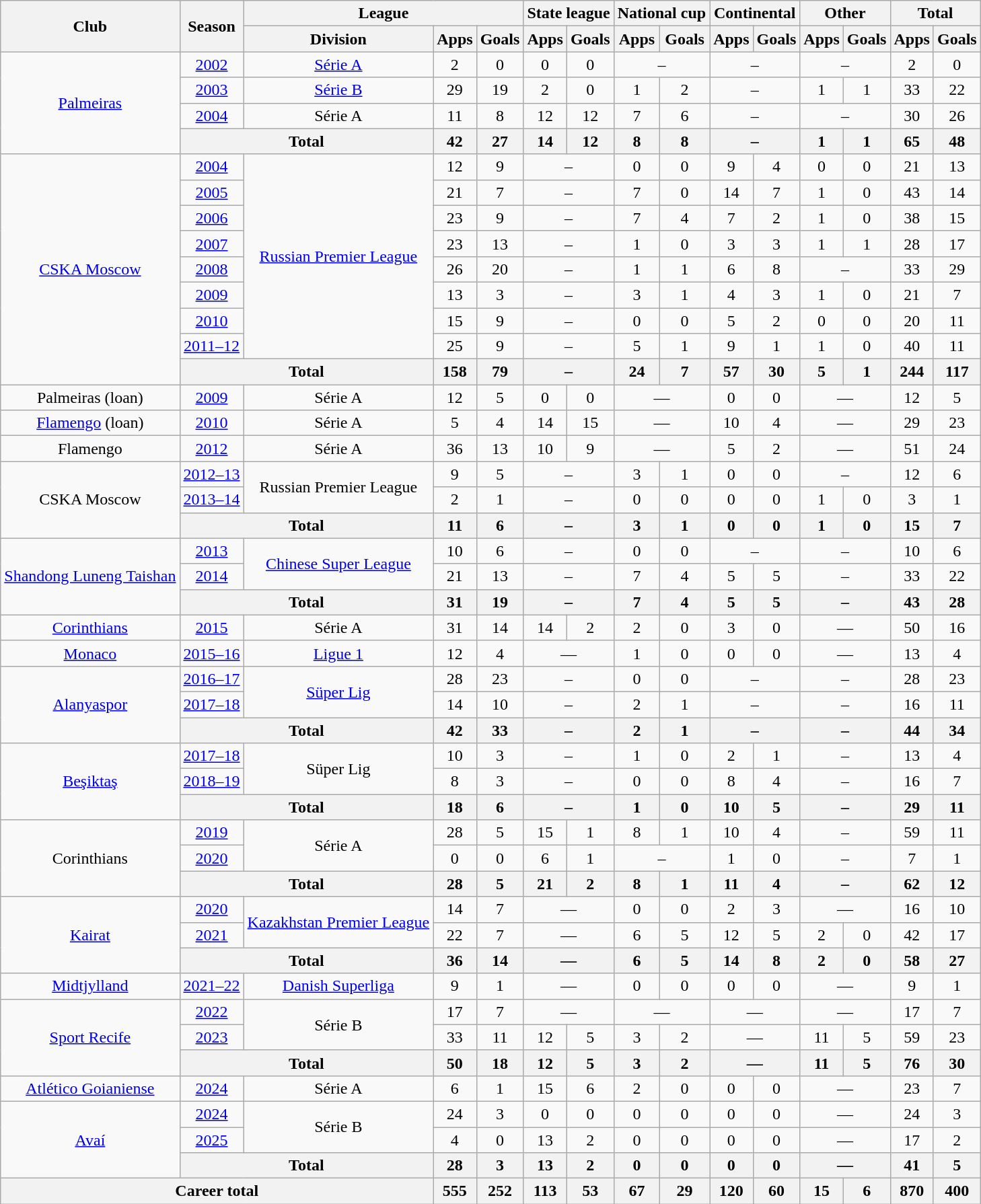<table class="wikitable" style="text-align:center">
<tr>
<th rowspan="2">Club</th>
<th rowspan="2">Season</th>
<th colspan="3">League</th>
<th colspan="2">State league</th>
<th colspan="2">National cup</th>
<th colspan="2">Continental</th>
<th colspan="2">Other</th>
<th colspan="2">Total</th>
</tr>
<tr>
<th>Division</th>
<th>Apps</th>
<th>Goals</th>
<th>Apps</th>
<th>Goals</th>
<th>Apps</th>
<th>Goals</th>
<th>Apps</th>
<th>Goals</th>
<th>Apps</th>
<th>Goals</th>
<th>Apps</th>
<th>Goals</th>
</tr>
<tr>
<td rowspan="4"><a href='#'>Palmeiras</a></td>
<td><a href='#'>2002</a></td>
<td><a href='#'>Série A</a></td>
<td>2</td>
<td>0</td>
<td>0</td>
<td>0</td>
<td colspan="2">–</td>
<td colspan="2">–</td>
<td colspan="2">–</td>
<td>2</td>
<td>0</td>
</tr>
<tr>
<td><a href='#'>2003</a></td>
<td><a href='#'>Série B</a></td>
<td>29</td>
<td>19</td>
<td>2</td>
<td>0</td>
<td>1</td>
<td>2</td>
<td colspan="2">–</td>
<td>1</td>
<td>1</td>
<td>33</td>
<td>22</td>
</tr>
<tr>
<td><a href='#'>2004</a></td>
<td>Série A</td>
<td>11</td>
<td>8</td>
<td>12</td>
<td>12</td>
<td>7</td>
<td>6</td>
<td colspan="2">–</td>
<td colspan="2">–</td>
<td>30</td>
<td>26</td>
</tr>
<tr>
<th colspan="2">Total</th>
<th>42</th>
<th>27</th>
<th>14</th>
<th>12</th>
<th>8</th>
<th>8</th>
<th colspan="2">–</th>
<th>1</th>
<th>1</th>
<th>65</th>
<th>48</th>
</tr>
<tr>
<td rowspan="9"><a href='#'>CSKA Moscow</a></td>
<td><a href='#'>2004</a></td>
<td rowspan="8"><a href='#'>Russian Premier League</a></td>
<td>12</td>
<td>9</td>
<td colspan="2">–</td>
<td>0</td>
<td>0</td>
<td>9</td>
<td>4</td>
<td>0</td>
<td>0</td>
<td>21</td>
<td>13</td>
</tr>
<tr>
<td><a href='#'>2005</a></td>
<td>21</td>
<td>7</td>
<td colspan="2">–</td>
<td>7</td>
<td>0</td>
<td>14</td>
<td>7</td>
<td>1</td>
<td>0</td>
<td>43</td>
<td>14</td>
</tr>
<tr>
<td><a href='#'>2006</a></td>
<td>23</td>
<td>9</td>
<td colspan="2">–</td>
<td>7</td>
<td>4</td>
<td>7</td>
<td>2</td>
<td>1</td>
<td>0</td>
<td>38</td>
<td>15</td>
</tr>
<tr>
<td><a href='#'>2007</a></td>
<td>23</td>
<td>13</td>
<td colspan="2">–</td>
<td>1</td>
<td>0</td>
<td>3</td>
<td>3</td>
<td>1</td>
<td>1</td>
<td>28</td>
<td>17</td>
</tr>
<tr>
<td><a href='#'>2008</a></td>
<td>26</td>
<td>20</td>
<td colspan="2">–</td>
<td>1</td>
<td>1</td>
<td>6</td>
<td>8</td>
<td colspan="2">–</td>
<td>33</td>
<td>29</td>
</tr>
<tr>
<td><a href='#'>2009</a></td>
<td>13</td>
<td>3</td>
<td colspan="2">–</td>
<td>3</td>
<td>1</td>
<td>4</td>
<td>3</td>
<td>1</td>
<td>0</td>
<td>21</td>
<td>7</td>
</tr>
<tr>
<td><a href='#'>2010</a></td>
<td>15</td>
<td>9</td>
<td colspan="2">–</td>
<td>0</td>
<td>0</td>
<td>5</td>
<td>2</td>
<td>0</td>
<td>0</td>
<td>20</td>
<td>11</td>
</tr>
<tr>
<td><a href='#'>2011–12</a></td>
<td>25</td>
<td>9</td>
<td colspan="2">–</td>
<td>5</td>
<td>1</td>
<td>9</td>
<td>1</td>
<td>1</td>
<td>0</td>
<td>40</td>
<td>11</td>
</tr>
<tr>
<th colspan="2">Total</th>
<th>158</th>
<th>79</th>
<th colspan="2">–</th>
<th>24</th>
<th>7</th>
<th>57</th>
<th>30</th>
<th>5</th>
<th>1</th>
<th>244</th>
<th>117</th>
</tr>
<tr>
<td>Palmeiras (loan)</td>
<td><a href='#'>2009</a></td>
<td>Série A</td>
<td>12</td>
<td>5</td>
<td>0</td>
<td>0</td>
<td colspan="2">—</td>
<td>0</td>
<td>0</td>
<td colspan="2">—</td>
<td>12</td>
<td>5</td>
</tr>
<tr>
<td><a href='#'>Flamengo</a> (loan)</td>
<td><a href='#'>2010</a></td>
<td>Série A</td>
<td>5</td>
<td>4</td>
<td>14</td>
<td>15</td>
<td colspan="2">—</td>
<td>10</td>
<td>4</td>
<td colspan="2">—</td>
<td>29</td>
<td>23</td>
</tr>
<tr>
<td>Flamengo</td>
<td><a href='#'>2012</a></td>
<td>Série A</td>
<td>36</td>
<td>13</td>
<td>10</td>
<td>9</td>
<td colspan="2">—</td>
<td>5</td>
<td>2</td>
<td colspan="2">—</td>
<td>51</td>
<td>24</td>
</tr>
<tr>
<td rowspan="3">CSKA Moscow</td>
<td><a href='#'>2012–13</a></td>
<td rowspan="2">Russian Premier League</td>
<td>9</td>
<td>5</td>
<td colspan="2">–</td>
<td>3</td>
<td>1</td>
<td>0</td>
<td>0</td>
<td colspan="2">–</td>
<td>12</td>
<td>6</td>
</tr>
<tr>
<td><a href='#'>2013–14</a></td>
<td>2</td>
<td>1</td>
<td colspan="2">–</td>
<td>0</td>
<td>0</td>
<td>0</td>
<td>0</td>
<td>1</td>
<td>0</td>
<td>3</td>
<td>1</td>
</tr>
<tr>
<th colspan="2">Total</th>
<th>11</th>
<th>6</th>
<th colspan="2">–</th>
<th>3</th>
<th>1</th>
<th>0</th>
<th>0</th>
<th>1</th>
<th>0</th>
<th>15</th>
<th>7</th>
</tr>
<tr>
<td rowspan="3"><a href='#'>Shandong Luneng Taishan</a></td>
<td><a href='#'>2013</a></td>
<td rowspan="2"><a href='#'>Chinese Super League</a></td>
<td>10</td>
<td>6</td>
<td colspan="2">–</td>
<td>0</td>
<td>0</td>
<td colspan="2">–</td>
<td colspan="2">–</td>
<td>10</td>
<td>6</td>
</tr>
<tr>
<td><a href='#'>2014</a></td>
<td>21</td>
<td>13</td>
<td colspan="2">–</td>
<td>7</td>
<td>4</td>
<td>5</td>
<td>5</td>
<td colspan="2">–</td>
<td>33</td>
<td>22</td>
</tr>
<tr>
<th colspan="2">Total</th>
<th>31</th>
<th>19</th>
<th colspan="2">–</th>
<th>7</th>
<th>4</th>
<th>5</th>
<th>5</th>
<th colspan="2">–</th>
<th>43</th>
<th>28</th>
</tr>
<tr>
<td><a href='#'>Corinthians</a></td>
<td><a href='#'>2015</a></td>
<td>Série A</td>
<td>31</td>
<td>14</td>
<td>14</td>
<td>2</td>
<td>2</td>
<td>0</td>
<td>3</td>
<td>0</td>
<td colspan="2">—</td>
<td>50</td>
<td>16</td>
</tr>
<tr>
<td><a href='#'>Monaco</a></td>
<td><a href='#'>2015–16</a></td>
<td><a href='#'>Ligue 1</a></td>
<td>12</td>
<td>4</td>
<td colspan="2">—</td>
<td>1</td>
<td>0</td>
<td>0</td>
<td>0</td>
<td colspan="2">—</td>
<td>13</td>
<td>4</td>
</tr>
<tr>
<td rowspan="3"><a href='#'>Alanyaspor</a></td>
<td><a href='#'>2016–17</a></td>
<td rowspan="2"><a href='#'>Süper Lig</a></td>
<td>28</td>
<td>23</td>
<td colspan="2">–</td>
<td>0</td>
<td>0</td>
<td colspan="2">–</td>
<td colspan="2">–</td>
<td>28</td>
<td>23</td>
</tr>
<tr>
<td><a href='#'>2017–18</a></td>
<td>14</td>
<td>10</td>
<td colspan="2">–</td>
<td>2</td>
<td>1</td>
<td colspan="2">–</td>
<td colspan="2">–</td>
<td>16</td>
<td>11</td>
</tr>
<tr>
<th colspan="2">Total</th>
<th>42</th>
<th>33</th>
<th colspan="2">–</th>
<th>2</th>
<th>1</th>
<th colspan="2">–</th>
<th colspan="2">–</th>
<th>44</th>
<th>34</th>
</tr>
<tr>
<td rowspan="3"><a href='#'>Beşiktaş</a></td>
<td><a href='#'>2017–18</a></td>
<td rowspan="2">Süper Lig</td>
<td>10</td>
<td>3</td>
<td colspan="2">–</td>
<td>1</td>
<td>0</td>
<td>2</td>
<td>1</td>
<td colspan="2">–</td>
<td>13</td>
<td>4</td>
</tr>
<tr>
<td><a href='#'>2018–19</a></td>
<td>8</td>
<td>3</td>
<td colspan="2">–</td>
<td>0</td>
<td>0</td>
<td>8</td>
<td>4</td>
<td colspan="2">–</td>
<td>16</td>
<td>7</td>
</tr>
<tr>
<th colspan="2">Total</th>
<th>18</th>
<th>6</th>
<th colspan="2">–</th>
<th>1</th>
<th>0</th>
<th>10</th>
<th>5</th>
<th colspan="2">–</th>
<th>29</th>
<th>11</th>
</tr>
<tr>
<td rowspan="3">Corinthians</td>
<td><a href='#'>2019</a></td>
<td rowspan="2">Série A</td>
<td>28</td>
<td>5</td>
<td>15</td>
<td>1</td>
<td>8</td>
<td>1</td>
<td>10</td>
<td>4</td>
<td colspan="2">–</td>
<td>59</td>
<td>11</td>
</tr>
<tr>
<td><a href='#'>2020</a></td>
<td>0</td>
<td>0</td>
<td>6</td>
<td>1</td>
<td colspan="2">–</td>
<td>1</td>
<td>0</td>
<td colspan="2">–</td>
<td>7</td>
<td>1</td>
</tr>
<tr>
<th colspan="2">Total</th>
<th>28</th>
<th>5</th>
<th>21</th>
<th>2</th>
<th>8</th>
<th>1</th>
<th>11</th>
<th>4</th>
<th colspan="2">–</th>
<th>62</th>
<th>12</th>
</tr>
<tr>
<td rowspan="3"><a href='#'>Kairat</a></td>
<td><a href='#'>2020</a></td>
<td rowspan="2"><a href='#'>Kazakhstan Premier League</a></td>
<td>14</td>
<td>7</td>
<td colspan="2">—</td>
<td>0</td>
<td>0</td>
<td>2</td>
<td>3</td>
<td colspan="2">—</td>
<td>16</td>
<td>10</td>
</tr>
<tr>
<td><a href='#'>2021</a></td>
<td>22</td>
<td>7</td>
<td colspan="2">—</td>
<td>6</td>
<td>5</td>
<td>12</td>
<td>5</td>
<td>2</td>
<td>0</td>
<td>42</td>
<td>17</td>
</tr>
<tr>
<th colspan="2">Total</th>
<th>36</th>
<th>14</th>
<th colspan="2">—</th>
<th>6</th>
<th>5</th>
<th>14</th>
<th>8</th>
<th>2</th>
<th>0</th>
<th>58</th>
<th>27</th>
</tr>
<tr>
<td><a href='#'>Midtjylland</a></td>
<td><a href='#'>2021–22</a></td>
<td><a href='#'>Danish Superliga</a></td>
<td>9</td>
<td>1</td>
<td colspan="2">—</td>
<td>0</td>
<td>0</td>
<td>0</td>
<td>0</td>
<td colspan="2">—</td>
<td>9</td>
<td>1</td>
</tr>
<tr>
<td rowspan="3"><a href='#'>Sport Recife</a></td>
<td><a href='#'>2022</a></td>
<td rowspan="2">Série B</td>
<td>17</td>
<td>7</td>
<td colspan="2">—</td>
<td colspan="2">—</td>
<td colspan="2">—</td>
<td colspan="2">—</td>
<td>17</td>
<td>7</td>
</tr>
<tr>
<td><a href='#'>2023</a></td>
<td>33</td>
<td>11</td>
<td>12</td>
<td>5</td>
<td>3</td>
<td>2</td>
<td colspan="2">—</td>
<td>11</td>
<td>5</td>
<td>59</td>
<td>23</td>
</tr>
<tr>
<th colspan="2">Total</th>
<th>50</th>
<th>18</th>
<th>12</th>
<th>5</th>
<th>3</th>
<th>2</th>
<th colspan="2">—</th>
<th>11</th>
<th>5</th>
<th>76</th>
<th>30</th>
</tr>
<tr>
<td><a href='#'>Atlético Goianiense</a></td>
<td><a href='#'>2024</a></td>
<td>Série A</td>
<td>6</td>
<td>1</td>
<td>15</td>
<td>6</td>
<td>2</td>
<td>0</td>
<td>0</td>
<td>0</td>
<td colspan="2">—</td>
<td>23</td>
<td>7</td>
</tr>
<tr>
<td rowspan="3"><a href='#'>Avaí</a></td>
<td><a href='#'>2024</a></td>
<td rowspan="2">Série B</td>
<td>24</td>
<td>3</td>
<td>0</td>
<td>0</td>
<td>0</td>
<td>0</td>
<td>0</td>
<td>0</td>
<td colspan="2">—</td>
<td>24</td>
<td>3</td>
</tr>
<tr>
<td><a href='#'>2025</a></td>
<td>4</td>
<td>0</td>
<td>13</td>
<td>2</td>
<td>0</td>
<td>0</td>
<td>0</td>
<td>0</td>
<td colspan="2">—</td>
<td>17</td>
<td>2</td>
</tr>
<tr>
<th colspan="2">Total</th>
<th>28</th>
<th>3</th>
<th>13</th>
<th>2</th>
<th>0</th>
<th>0</th>
<th>0</th>
<th>0</th>
<th colspan="2">—</th>
<th>41</th>
<th>5</th>
</tr>
<tr>
<th colspan="3">Career total</th>
<th>555</th>
<th>252</th>
<th>113</th>
<th>53</th>
<th>67</th>
<th>29</th>
<th>120</th>
<th>60</th>
<th>15</th>
<th>6</th>
<th>870</th>
<th>400</th>
</tr>
</table>
